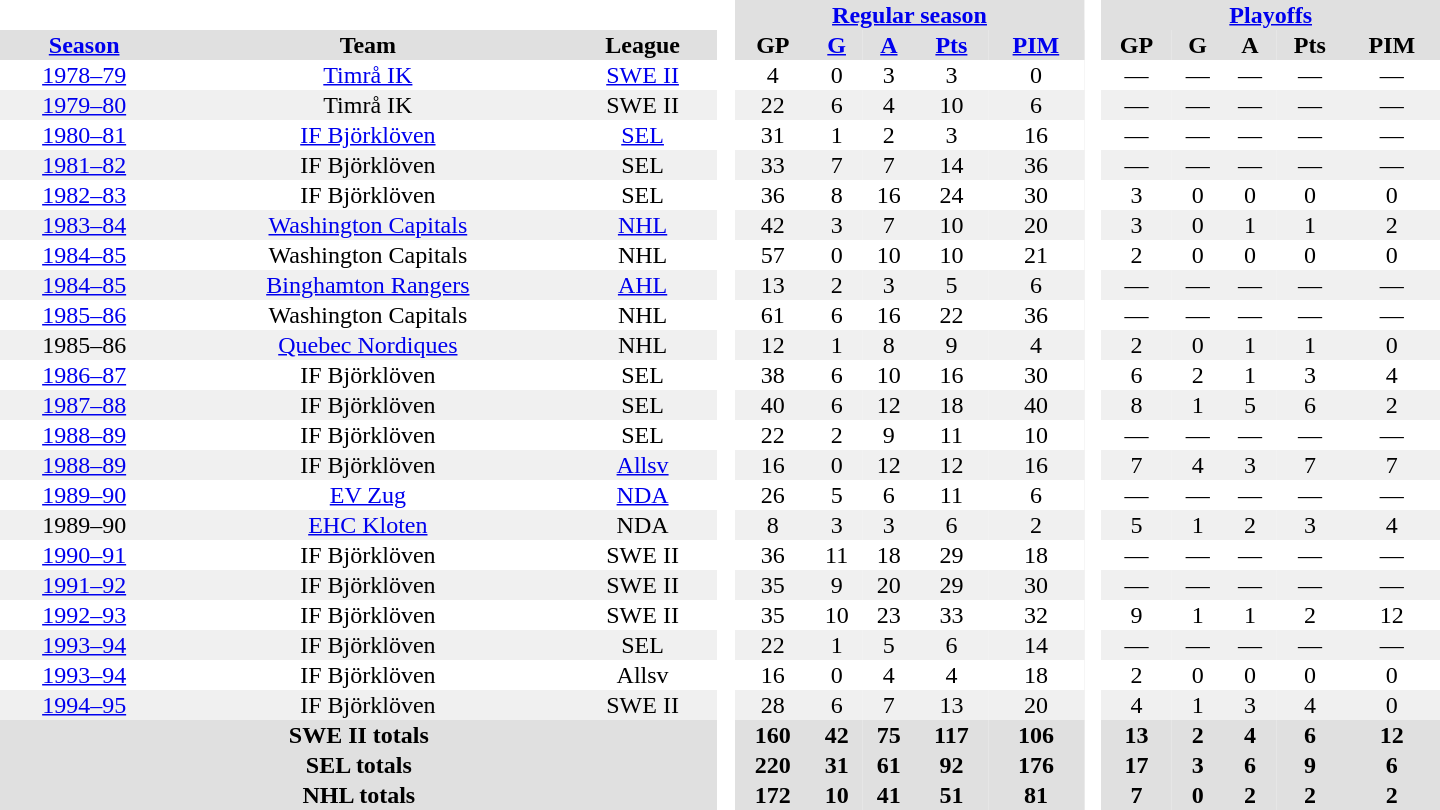<table border="0" cellpadding="1" cellspacing="0" style="text-align:center; width:60em">
<tr bgcolor="#e0e0e0">
<th colspan="3" bgcolor="#ffffff"> </th>
<th rowspan="99" bgcolor="#ffffff"> </th>
<th colspan="5"><a href='#'>Regular season</a></th>
<th rowspan="99" bgcolor="#ffffff"> </th>
<th colspan="5"><a href='#'>Playoffs</a></th>
</tr>
<tr bgcolor="#e0e0e0">
<th><a href='#'>Season</a></th>
<th>Team</th>
<th>League</th>
<th>GP</th>
<th><a href='#'>G</a></th>
<th><a href='#'>A</a></th>
<th><a href='#'>Pts</a></th>
<th><a href='#'>PIM</a></th>
<th>GP</th>
<th>G</th>
<th>A</th>
<th>Pts</th>
<th>PIM</th>
</tr>
<tr>
<td><a href='#'>1978–79</a></td>
<td><a href='#'>Timrå IK</a></td>
<td><a href='#'>SWE II</a></td>
<td>4</td>
<td>0</td>
<td>3</td>
<td>3</td>
<td>0</td>
<td>—</td>
<td>—</td>
<td>—</td>
<td>—</td>
<td>—</td>
</tr>
<tr bgcolor="#f0f0f0">
<td><a href='#'>1979–80</a></td>
<td>Timrå IK</td>
<td>SWE II</td>
<td>22</td>
<td>6</td>
<td>4</td>
<td>10</td>
<td>6</td>
<td>—</td>
<td>—</td>
<td>—</td>
<td>—</td>
<td>—</td>
</tr>
<tr>
<td><a href='#'>1980–81</a></td>
<td><a href='#'>IF Björklöven</a></td>
<td><a href='#'>SEL</a></td>
<td>31</td>
<td>1</td>
<td>2</td>
<td>3</td>
<td>16</td>
<td>—</td>
<td>—</td>
<td>—</td>
<td>—</td>
<td>—</td>
</tr>
<tr bgcolor="#f0f0f0">
<td><a href='#'>1981–82</a></td>
<td>IF Björklöven</td>
<td>SEL</td>
<td>33</td>
<td>7</td>
<td>7</td>
<td>14</td>
<td>36</td>
<td>—</td>
<td>—</td>
<td>—</td>
<td>—</td>
<td>—</td>
</tr>
<tr>
<td><a href='#'>1982–83</a></td>
<td>IF Björklöven</td>
<td>SEL</td>
<td>36</td>
<td>8</td>
<td>16</td>
<td>24</td>
<td>30</td>
<td>3</td>
<td>0</td>
<td>0</td>
<td>0</td>
<td>0</td>
</tr>
<tr bgcolor="#f0f0f0">
<td><a href='#'>1983–84</a></td>
<td><a href='#'>Washington Capitals</a></td>
<td><a href='#'>NHL</a></td>
<td>42</td>
<td>3</td>
<td>7</td>
<td>10</td>
<td>20</td>
<td>3</td>
<td>0</td>
<td>1</td>
<td>1</td>
<td>2</td>
</tr>
<tr>
<td><a href='#'>1984–85</a></td>
<td>Washington Capitals</td>
<td>NHL</td>
<td>57</td>
<td>0</td>
<td>10</td>
<td>10</td>
<td>21</td>
<td>2</td>
<td>0</td>
<td>0</td>
<td>0</td>
<td>0</td>
</tr>
<tr bgcolor="#f0f0f0">
<td><a href='#'>1984–85</a></td>
<td><a href='#'>Binghamton Rangers</a></td>
<td><a href='#'>AHL</a></td>
<td>13</td>
<td>2</td>
<td>3</td>
<td>5</td>
<td>6</td>
<td>—</td>
<td>—</td>
<td>—</td>
<td>—</td>
<td>—</td>
</tr>
<tr>
<td><a href='#'>1985–86</a></td>
<td>Washington Capitals</td>
<td>NHL</td>
<td>61</td>
<td>6</td>
<td>16</td>
<td>22</td>
<td>36</td>
<td>—</td>
<td>—</td>
<td>—</td>
<td>—</td>
<td>—</td>
</tr>
<tr bgcolor="#f0f0f0">
<td>1985–86</td>
<td><a href='#'>Quebec Nordiques</a></td>
<td>NHL</td>
<td>12</td>
<td>1</td>
<td>8</td>
<td>9</td>
<td>4</td>
<td>2</td>
<td>0</td>
<td>1</td>
<td>1</td>
<td>0</td>
</tr>
<tr>
<td><a href='#'>1986–87</a></td>
<td>IF Björklöven</td>
<td>SEL</td>
<td>38</td>
<td>6</td>
<td>10</td>
<td>16</td>
<td>30</td>
<td>6</td>
<td>2</td>
<td>1</td>
<td>3</td>
<td>4</td>
</tr>
<tr bgcolor="#f0f0f0">
<td><a href='#'>1987–88</a></td>
<td>IF Björklöven</td>
<td>SEL</td>
<td>40</td>
<td>6</td>
<td>12</td>
<td>18</td>
<td>40</td>
<td>8</td>
<td>1</td>
<td>5</td>
<td>6</td>
<td>2</td>
</tr>
<tr>
<td><a href='#'>1988–89</a></td>
<td>IF Björklöven</td>
<td>SEL</td>
<td>22</td>
<td>2</td>
<td>9</td>
<td>11</td>
<td>10</td>
<td>—</td>
<td>—</td>
<td>—</td>
<td>—</td>
<td>—</td>
</tr>
<tr bgcolor="#f0f0f0">
<td><a href='#'>1988–89</a></td>
<td>IF Björklöven</td>
<td><a href='#'>Allsv</a></td>
<td>16</td>
<td>0</td>
<td>12</td>
<td>12</td>
<td>16</td>
<td>7</td>
<td>4</td>
<td>3</td>
<td>7</td>
<td>7</td>
</tr>
<tr>
<td><a href='#'>1989–90</a></td>
<td><a href='#'>EV Zug</a></td>
<td><a href='#'>NDA</a></td>
<td>26</td>
<td>5</td>
<td>6</td>
<td>11</td>
<td>6</td>
<td>—</td>
<td>—</td>
<td>—</td>
<td>—</td>
<td>—</td>
</tr>
<tr bgcolor="#f0f0f0">
<td>1989–90</td>
<td><a href='#'>EHC Kloten</a></td>
<td>NDA</td>
<td>8</td>
<td>3</td>
<td>3</td>
<td>6</td>
<td>2</td>
<td>5</td>
<td>1</td>
<td>2</td>
<td>3</td>
<td>4</td>
</tr>
<tr>
<td><a href='#'>1990–91</a></td>
<td>IF Björklöven</td>
<td>SWE II</td>
<td>36</td>
<td>11</td>
<td>18</td>
<td>29</td>
<td>18</td>
<td>—</td>
<td>—</td>
<td>—</td>
<td>—</td>
<td>—</td>
</tr>
<tr bgcolor="#f0f0f0">
<td><a href='#'>1991–92</a></td>
<td>IF Björklöven</td>
<td>SWE II</td>
<td>35</td>
<td>9</td>
<td>20</td>
<td>29</td>
<td>30</td>
<td>—</td>
<td>—</td>
<td>—</td>
<td>—</td>
<td>—</td>
</tr>
<tr>
<td><a href='#'>1992–93</a></td>
<td>IF Björklöven</td>
<td>SWE II</td>
<td>35</td>
<td>10</td>
<td>23</td>
<td>33</td>
<td>32</td>
<td>9</td>
<td>1</td>
<td>1</td>
<td>2</td>
<td>12</td>
</tr>
<tr bgcolor="#f0f0f0">
<td><a href='#'>1993–94</a></td>
<td>IF Björklöven</td>
<td>SEL</td>
<td>22</td>
<td>1</td>
<td>5</td>
<td>6</td>
<td>14</td>
<td>—</td>
<td>—</td>
<td>—</td>
<td>—</td>
<td>—</td>
</tr>
<tr>
<td><a href='#'>1993–94</a></td>
<td>IF Björklöven</td>
<td>Allsv</td>
<td>16</td>
<td>0</td>
<td>4</td>
<td>4</td>
<td>18</td>
<td>2</td>
<td>0</td>
<td>0</td>
<td>0</td>
<td>0</td>
</tr>
<tr bgcolor="#f0f0f0">
<td><a href='#'>1994–95</a></td>
<td>IF Björklöven</td>
<td>SWE II</td>
<td>28</td>
<td>6</td>
<td>7</td>
<td>13</td>
<td>20</td>
<td>4</td>
<td>1</td>
<td>3</td>
<td>4</td>
<td>0</td>
</tr>
<tr bgcolor="#e0e0e0">
<th colspan="3">SWE II totals</th>
<th>160</th>
<th>42</th>
<th>75</th>
<th>117</th>
<th>106</th>
<th>13</th>
<th>2</th>
<th>4</th>
<th>6</th>
<th>12</th>
</tr>
<tr bgcolor="#e0e0e0">
<th colspan="3">SEL totals</th>
<th>220</th>
<th>31</th>
<th>61</th>
<th>92</th>
<th>176</th>
<th>17</th>
<th>3</th>
<th>6</th>
<th>9</th>
<th>6</th>
</tr>
<tr bgcolor="#e0e0e0">
<th colspan="3">NHL totals</th>
<th>172</th>
<th>10</th>
<th>41</th>
<th>51</th>
<th>81</th>
<th>7</th>
<th>0</th>
<th>2</th>
<th>2</th>
<th>2</th>
</tr>
</table>
